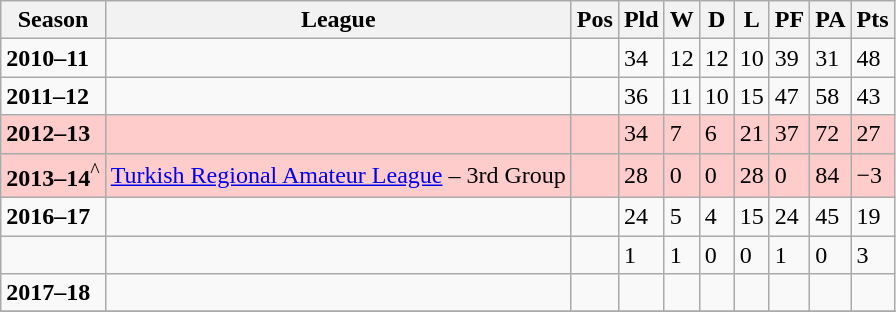<table class="wikitable">
<tr>
<th>Season</th>
<th>League</th>
<th>Pos</th>
<th>Pld</th>
<th>W</th>
<th>D</th>
<th>L</th>
<th>PF</th>
<th>PA</th>
<th>Pts</th>
</tr>
<tr>
<td><strong>2010–11</strong></td>
<td></td>
<td></td>
<td>34</td>
<td>12</td>
<td>12</td>
<td>10</td>
<td>39</td>
<td>31</td>
<td>48</td>
</tr>
<tr>
<td><strong>2011–12</strong></td>
<td></td>
<td></td>
<td>36</td>
<td>11</td>
<td>10</td>
<td>15</td>
<td>47</td>
<td>58</td>
<td>43</td>
</tr>
<tr style="background-color: #FFCCCC;">
<td><strong>2012–13</strong></td>
<td></td>
<td></td>
<td>34</td>
<td>7</td>
<td>6</td>
<td>21</td>
<td>37</td>
<td>72</td>
<td>27</td>
</tr>
<tr style="background-color: #FFCCCC;">
<td><strong>2013–14</strong><sup>^</sup></td>
<td><a href='#'>Turkish Regional Amateur League</a> – 3rd Group</td>
<td></td>
<td>28</td>
<td>0</td>
<td>0</td>
<td>28</td>
<td>0</td>
<td>84</td>
<td>−3</td>
</tr>
<tr>
<td><strong>2016–17</strong></td>
<td></td>
<td></td>
<td>24</td>
<td>5</td>
<td>4</td>
<td>15</td>
<td>24</td>
<td>45</td>
<td>19</td>
</tr>
<tr>
<td></td>
<td></td>
<td></td>
<td>1</td>
<td>1</td>
<td>0</td>
<td>0</td>
<td>1</td>
<td>0</td>
<td>3</td>
</tr>
<tr>
<td><strong>2017–18</strong></td>
<td></td>
<td></td>
<td></td>
<td></td>
<td></td>
<td></td>
<td></td>
<td></td>
<td></td>
</tr>
<tr>
</tr>
</table>
